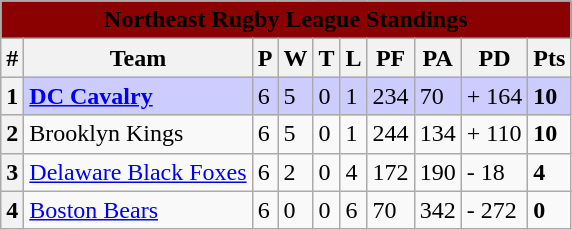<table class="wikitable">
<tr>
<td colspan="10" style="background:darkred; text-align:center;"><strong><span>Northeast Rugby League Standings</span></strong></td>
</tr>
<tr>
<th>#</th>
<th>Team</th>
<th>P</th>
<th>W</th>
<th>T</th>
<th>L</th>
<th>PF</th>
<th>PA</th>
<th>PD</th>
<th>Pts</th>
</tr>
<tr style="background:#ccf;">
<th>1</th>
<td> <strong><a href='#'>DC Cavalry</a></strong></td>
<td>6</td>
<td>5</td>
<td>0</td>
<td>1</td>
<td>234</td>
<td>70</td>
<td>+ 164</td>
<td><strong>10</strong></td>
</tr>
<tr>
<th>2</th>
<td> Brooklyn Kings</td>
<td>6</td>
<td>5</td>
<td>0</td>
<td>1</td>
<td>244</td>
<td>134</td>
<td>+ 110</td>
<td><strong>10</strong></td>
</tr>
<tr>
<th>3</th>
<td> <a href='#'>Delaware Black Foxes</a></td>
<td>6</td>
<td>2</td>
<td>0</td>
<td>4</td>
<td>172</td>
<td>190</td>
<td>- 18</td>
<td><strong>4</strong></td>
</tr>
<tr>
<th>4</th>
<td> <a href='#'>Boston Bears</a></td>
<td>6</td>
<td>0</td>
<td>0</td>
<td>6</td>
<td>70</td>
<td>342</td>
<td>- 272</td>
<td><strong>0</strong></td>
</tr>
</table>
